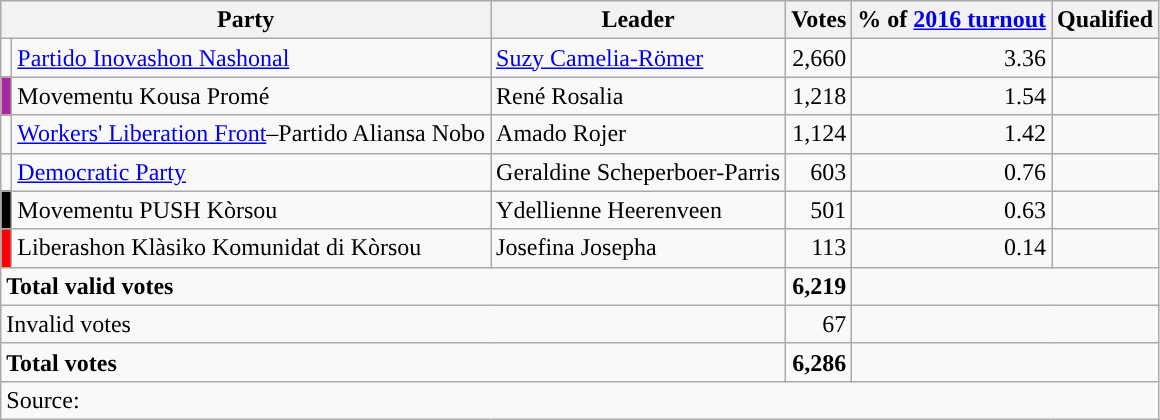<table class=wikitable style=text-align:right>
<tr>
<th colspan=2>Party</th>
<th>Leader</th>
<th>Votes</th>
<th>% of <a href='#'>2016 turnout</a></th>
<th>Qualified</th>
</tr>
<tr>
<td style="background:"></td>
<td align=left><a href='#'>Partido Inovashon Nashonal</a></td>
<td align=left><a href='#'>Suzy Camelia-Römer</a></td>
<td>2,660</td>
<td>3.36</td>
<td></td>
</tr>
<tr>
<td style="background:#A8279B;"></td>
<td align=left>Movementu Kousa Promé</td>
<td align=left>René Rosalia</td>
<td>1,218</td>
<td>1.54</td>
<td></td>
</tr>
<tr>
<td style="background:"></td>
<td align=left><a href='#'>Workers' Liberation Front</a>–Partido Aliansa Nobo</td>
<td align=left>Amado Rojer</td>
<td>1,124</td>
<td>1.42</td>
<td></td>
</tr>
<tr>
<td style="background:"></td>
<td align=left><a href='#'>Democratic Party</a></td>
<td align=left>Geraldine Scheperboer-Parris</td>
<td>603</td>
<td>0.76</td>
<td></td>
</tr>
<tr>
<td style="background:#000000;"></td>
<td align=left>Movementu PUSH Kòrsou</td>
<td align=left>Ydellienne Heerenveen</td>
<td>501</td>
<td>0.63</td>
<td></td>
</tr>
<tr>
<td style="background:red;"></td>
<td align=left>Liberashon Klàsiko Komunidat di Kòrsou</td>
<td align=left>Josefina Josepha</td>
<td>113</td>
<td>0.14</td>
<td></td>
</tr>
<tr>
<td align=left colspan=3><strong>Total valid votes</strong></td>
<td><strong>6,219</strong></td>
<td colspan=2></td>
</tr>
<tr>
<td align=left colspan=3>Invalid votes</td>
<td>67</td>
<td colspan=2></td>
</tr>
<tr>
<td align=left colspan=3><strong>Total votes</strong></td>
<td><strong>6,286</strong></td>
<td colspan=2></td>
</tr>
<tr>
<td align=left colspan=7>Source: </td>
</tr>
</table>
